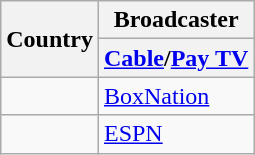<table class="wikitable">
<tr>
<th rowspan="2">Country</th>
<th colspan="2">Broadcaster</th>
</tr>
<tr>
<th><a href='#'>Cable</a>/<a href='#'>Pay TV</a></th>
</tr>
<tr>
<td></td>
<td><a href='#'>BoxNation</a></td>
</tr>
<tr>
<td></td>
<td><a href='#'>ESPN</a></td>
</tr>
</table>
